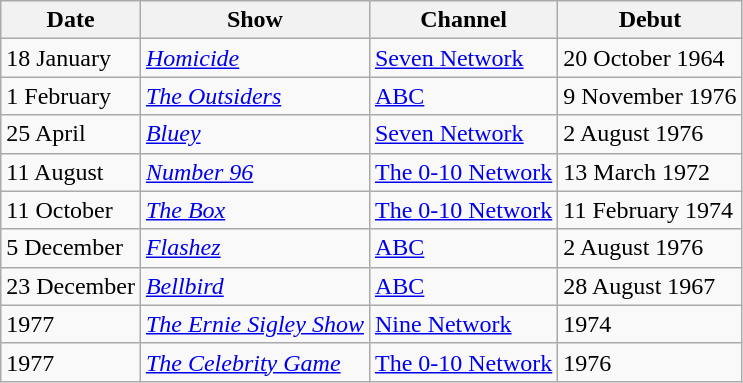<table class="wikitable">
<tr>
<th>Date</th>
<th>Show</th>
<th>Channel</th>
<th>Debut</th>
</tr>
<tr>
<td>18 January</td>
<td><em><a href='#'>Homicide</a></em></td>
<td><a href='#'>Seven Network</a></td>
<td>20 October 1964</td>
</tr>
<tr>
<td>1 February</td>
<td><em><a href='#'>The Outsiders</a></em></td>
<td><a href='#'>ABC</a></td>
<td>9 November 1976</td>
</tr>
<tr>
<td>25 April</td>
<td><em><a href='#'>Bluey</a></em></td>
<td><a href='#'>Seven Network</a></td>
<td>2 August 1976</td>
</tr>
<tr>
<td>11 August</td>
<td><em><a href='#'>Number 96</a></em></td>
<td><a href='#'>The 0-10 Network</a></td>
<td>13 March 1972</td>
</tr>
<tr>
<td>11 October</td>
<td><em><a href='#'>The Box</a></em></td>
<td><a href='#'>The 0-10 Network</a></td>
<td>11 February 1974</td>
</tr>
<tr>
<td>5 December</td>
<td><em><a href='#'>Flashez</a></em></td>
<td><a href='#'>ABC</a></td>
<td>2 August 1976</td>
</tr>
<tr>
<td>23 December</td>
<td><em><a href='#'>Bellbird</a></em></td>
<td><a href='#'>ABC</a></td>
<td>28 August 1967</td>
</tr>
<tr>
<td>1977</td>
<td><em><a href='#'>The Ernie Sigley Show</a></em></td>
<td><a href='#'>Nine Network</a></td>
<td>1974</td>
</tr>
<tr>
<td>1977</td>
<td><em><a href='#'>The Celebrity Game</a></em></td>
<td><a href='#'>The 0-10 Network</a></td>
<td>1976</td>
</tr>
</table>
